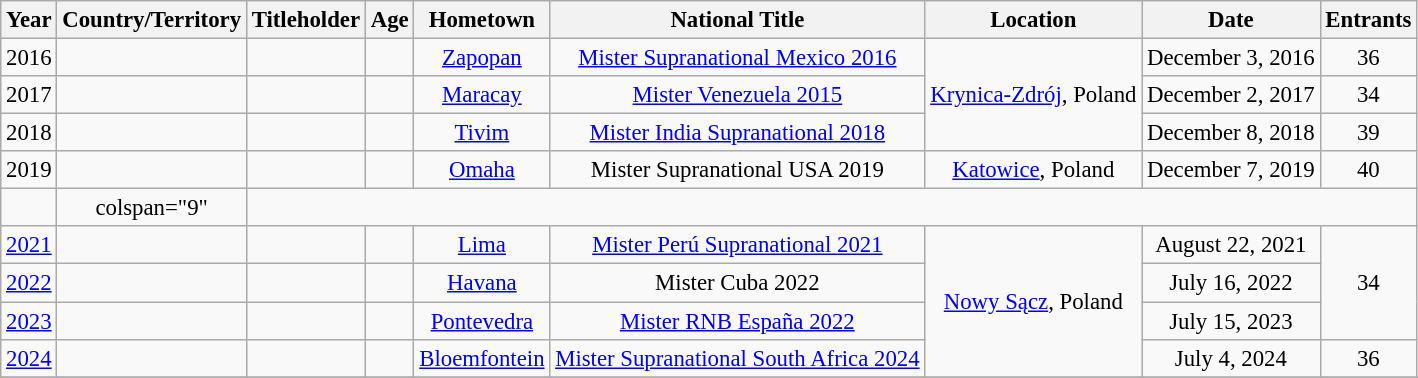<table class="wikitable sortable" style="font-size: 95%; text-align:center;">
<tr>
<th>Year</th>
<th>Country/Territory</th>
<th>Titleholder</th>
<th>Age</th>
<th>Hometown</th>
<th>National Title</th>
<th>Location</th>
<th>Date</th>
<th>Entrants</th>
</tr>
<tr>
<td>2016</td>
<td></td>
<td></td>
<td></td>
<td><a href='#'>Zapopan</a></td>
<td><a href='#'>Mister Supranational Mexico 2016</a></td>
<td rowspan=3><a href='#'>Krynica-Zdrój</a>, Poland</td>
<td>December 3, 2016</td>
<td align=center>36</td>
</tr>
<tr>
<td>2017</td>
<td></td>
<td></td>
<td></td>
<td><a href='#'>Maracay</a></td>
<td><a href='#'>Mister Venezuela 2015</a></td>
<td>December 2, 2017</td>
<td align=center>34</td>
</tr>
<tr>
<td>2018</td>
<td></td>
<td></td>
<td></td>
<td><a href='#'>Tivim</a></td>
<td><a href='#'>Mister India Supranational 2018</a></td>
<td>December 8, 2018</td>
<td align=center>39</td>
</tr>
<tr>
<td>2019</td>
<td></td>
<td></td>
<td></td>
<td><a href='#'>Omaha</a></td>
<td>Mister Supranational USA 2019</td>
<td><a href='#'>Katowice</a>, Poland</td>
<td>December 7, 2019</td>
<td align=center>40</td>
</tr>
<tr>
<td></td>
<td>colspan="9" </td>
</tr>
<tr>
<td><a href='#'>2021</a></td>
<td></td>
<td></td>
<td></td>
<td><a href='#'>Lima</a></td>
<td><a href='#'>Mister Perú Supranational 2021</a></td>
<td rowspan=4><a href='#'>Nowy Sącz</a>, Poland</td>
<td>August 22, 2021</td>
<td align=center rowspan=3>34</td>
</tr>
<tr>
<td><a href='#'>2022</a></td>
<td></td>
<td></td>
<td></td>
<td><a href='#'>Havana</a></td>
<td>Mister Cuba 2022</td>
<td>July 16, 2022</td>
</tr>
<tr>
<td><a href='#'>2023</a></td>
<td></td>
<td></td>
<td></td>
<td><a href='#'>Pontevedra</a></td>
<td><a href='#'>Mister RNB España 2022</a></td>
<td>July 15, 2023</td>
</tr>
<tr>
<td><a href='#'>2024</a></td>
<td></td>
<td></td>
<td></td>
<td><a href='#'>Bloemfontein</a></td>
<td><a href='#'>Mister Supranational South Africa 2024</a></td>
<td>July 4, 2024</td>
<td align=center>36</td>
</tr>
<tr>
</tr>
</table>
